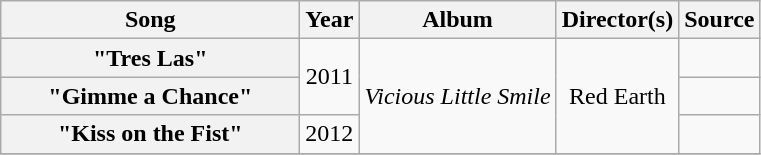<table class="wikitable plainrowheaders" style="text-align:center;" border="1">
<tr>
<th scope="col" style="width:12em;">Song</th>
<th scope="col">Year</th>
<th scope="col">Album</th>
<th scope="col">Director(s)</th>
<th scope="col">Source</th>
</tr>
<tr>
<th scope="row">"Tres Las"</th>
<td rowspan="2">2011</td>
<td rowspan="3"><em>Vicious Little Smile</em></td>
<td rowspan="3">Red Earth</td>
<td></td>
</tr>
<tr>
<th scope="row">"Gimme a Chance"</th>
<td></td>
</tr>
<tr>
<th scope="row">"Kiss on the Fist"</th>
<td>2012</td>
<td></td>
</tr>
<tr>
</tr>
</table>
